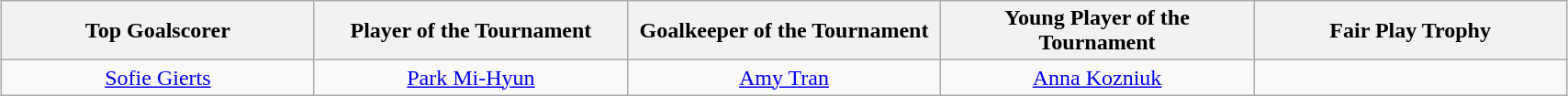<table class=wikitable style="margin:auto; text-align:center">
<tr>
<th style="width: 220px;">Top Goalscorer</th>
<th style="width: 220px;">Player of the Tournament</th>
<th style="width: 220px;">Goalkeeper of the Tournament</th>
<th style="width: 220px;">Young Player of the Tournament</th>
<th style="width: 220px;">Fair Play Trophy</th>
</tr>
<tr>
<td> <a href='#'>Sofie Gierts</a></td>
<td> <a href='#'>Park Mi-Hyun</a></td>
<td> <a href='#'>Amy Tran</a></td>
<td> <a href='#'>Anna Kozniuk</a></td>
<td></td>
</tr>
</table>
